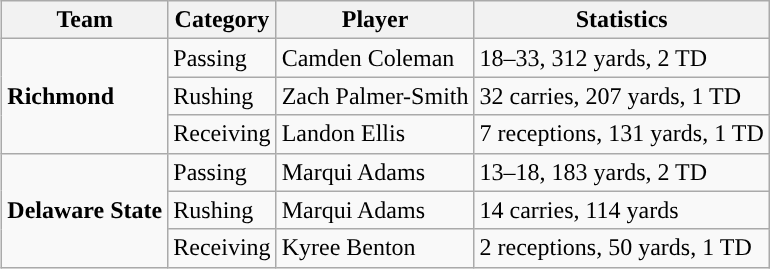<table class="wikitable" style="float: right;">
<tr>
<th>Team</th>
<th>Category</th>
<th>Player</th>
<th>Statistics</th>
</tr>
<tr>
<td rowspan=3><strong>Richmond</strong></td>
<td>Passing</td>
<td>Camden Coleman</td>
<td>18–33, 312 yards, 2 TD</td>
</tr>
<tr>
<td>Rushing</td>
<td>Zach Palmer-Smith</td>
<td>32 carries, 207 yards, 1 TD</td>
</tr>
<tr>
<td>Receiving</td>
<td>Landon Ellis</td>
<td>7 receptions, 131 yards, 1 TD</td>
</tr>
<tr>
<td rowspan=3><strong>Delaware State</strong></td>
<td>Passing</td>
<td>Marqui Adams</td>
<td>13–18, 183 yards, 2 TD</td>
</tr>
<tr>
<td>Rushing</td>
<td>Marqui Adams</td>
<td>14 carries, 114 yards</td>
</tr>
<tr>
<td>Receiving</td>
<td>Kyree Benton</td>
<td>2 receptions, 50 yards, 1 TD</td>
</tr>
</table>
